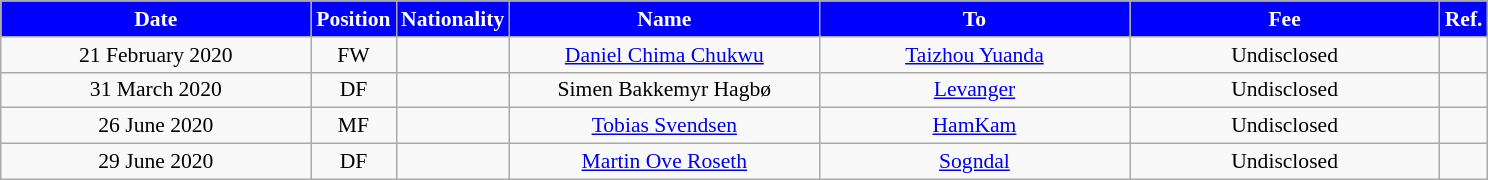<table class="wikitable"  style="text-align:center; font-size:90%; ">
<tr>
<th style="background:#00f; color:white; width:200px;">Date</th>
<th style="background:#00f; color:white; width:50px;">Position</th>
<th style="background:#00f; color:white; width:50px;">Nationality</th>
<th style="background:#00f; color:white; width:200px;">Name</th>
<th style="background:#00f; color:white; width:200px;">To</th>
<th style="background:#00f; color:white; width:200px;">Fee</th>
<th style="background:#00f; color:white; width:25px;">Ref.</th>
</tr>
<tr>
<td>21 February 2020</td>
<td>FW</td>
<td></td>
<td><a href='#'>Daniel Chima Chukwu</a></td>
<td><a href='#'>Taizhou Yuanda</a></td>
<td>Undisclosed</td>
<td></td>
</tr>
<tr>
<td>31 March 2020</td>
<td>DF</td>
<td></td>
<td>Simen Bakkemyr Hagbø</td>
<td><a href='#'>Levanger</a></td>
<td>Undisclosed</td>
<td></td>
</tr>
<tr>
<td>26 June 2020</td>
<td>MF</td>
<td></td>
<td><a href='#'>Tobias Svendsen</a></td>
<td><a href='#'>HamKam</a></td>
<td>Undisclosed</td>
<td></td>
</tr>
<tr>
<td>29 June 2020</td>
<td>DF</td>
<td></td>
<td><a href='#'>Martin Ove Roseth</a></td>
<td><a href='#'>Sogndal</a></td>
<td>Undisclosed</td>
<td></td>
</tr>
</table>
